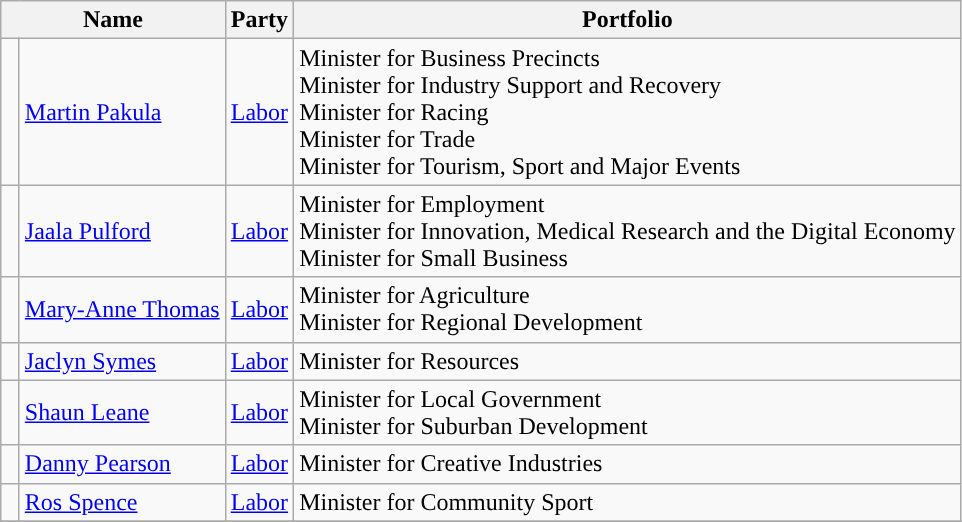<table class="wikitable">
<tr>
<th colspan="2">Name</th>
<th>Party</th>
<th>Portfolio</th>
</tr>
<tr>
<td width=5px style="color:inherit;background:"></td>
<td><a href='#'>Martin Pakula</a></td>
<td><a href='#'>Labor</a></td>
<td>Minister for Business Precincts <br> Minister for Industry Support and Recovery <br> Minister for Racing <br> Minister for Trade <br> Minister for Tourism, Sport and Major Events</td>
</tr>
<tr>
<td width=5px style="color:inherit;background:"></td>
<td><a href='#'>Jaala Pulford</a></td>
<td><a href='#'>Labor</a></td>
<td>Minister for Employment <br> Minister for Innovation, Medical Research and the Digital Economy <br> Minister for Small Business</td>
</tr>
<tr>
<td width=5px style="color:inherit;background:"></td>
<td><a href='#'>Mary-Anne Thomas</a></td>
<td><a href='#'>Labor</a></td>
<td>Minister for Agriculture <br> Minister for Regional Development</td>
</tr>
<tr>
<td width=5px style="color:inherit;background:"></td>
<td><a href='#'>Jaclyn Symes</a></td>
<td><a href='#'>Labor</a></td>
<td>Minister for Resources</td>
</tr>
<tr>
<td width=5px style="color:inherit;background:"></td>
<td><a href='#'>Shaun Leane</a></td>
<td><a href='#'>Labor</a></td>
<td>Minister for Local Government <br> Minister for Suburban Development</td>
</tr>
<tr>
<td width=5px style="color:inherit;background:"></td>
<td><a href='#'>Danny Pearson</a></td>
<td><a href='#'>Labor</a></td>
<td>Minister for Creative Industries</td>
</tr>
<tr>
<td width=5px style="color:inherit;background:"></td>
<td><a href='#'>Ros Spence</a></td>
<td><a href='#'>Labor</a></td>
<td>Minister for Community Sport</td>
</tr>
<tr>
</tr>
</table>
